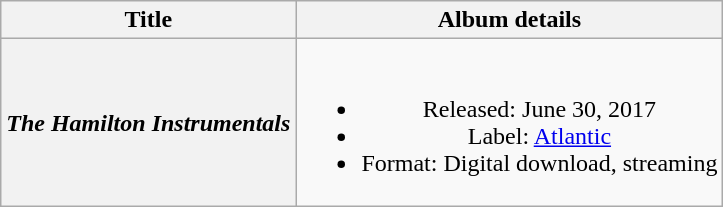<table class="wikitable plainrowheaders" style="text-align:center;">
<tr>
<th>Title</th>
<th>Album details</th>
</tr>
<tr>
<th scope="row"><em>The Hamilton Instrumentals</em></th>
<td><br><ul><li>Released: June 30, 2017</li><li>Label: <a href='#'>Atlantic</a></li><li>Format: Digital download, streaming</li></ul></td>
</tr>
</table>
